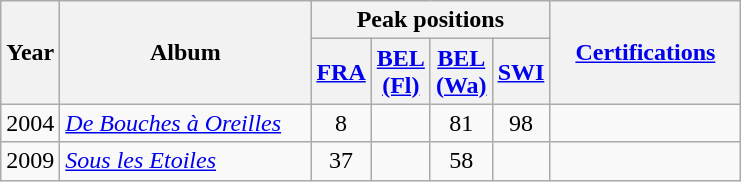<table class="wikitable">
<tr>
<th rowspan="2" style="text-align:center; width:10px;">Year</th>
<th rowspan="2" style="text-align:center; width:160px;">Album</th>
<th colspan="4" style="text-align:center; width:30px;">Peak positions</th>
<th rowspan="2" style="text-align:center; width:120px;"><a href='#'>Certifications</a></th>
</tr>
<tr>
<th width="20"><a href='#'>FRA</a><br></th>
<th width="20"><a href='#'>BEL <br>(Fl)</a><br></th>
<th width="20"><a href='#'>BEL <br>(Wa)</a><br></th>
<th width="20"><a href='#'>SWI</a><br></th>
</tr>
<tr>
<td style="text-align:center;">2004</td>
<td><em><a href='#'>De Bouches à Oreilles</a></em></td>
<td style="text-align:center;">8</td>
<td style="text-align:center;"></td>
<td style="text-align:center;">81</td>
<td style="text-align:center;">98</td>
<td style="text-align:center;"></td>
</tr>
<tr>
<td style="text-align:center;">2009</td>
<td><em><a href='#'>Sous les Etoiles</a></em></td>
<td style="text-align:center;">37</td>
<td style="text-align:center;"></td>
<td style="text-align:center;">58</td>
<td style="text-align:center;"></td>
<td style="text-align:center;"></td>
</tr>
</table>
